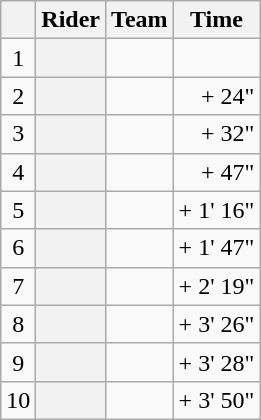<table class="wikitable plainrowheaders">
<tr>
<th></th>
<th>Rider</th>
<th>Team</th>
<th>Time</th>
</tr>
<tr>
<td style="text-align:center;">1</td>
<th scope="row"> </th>
<td></td>
<td style="text-align:right;"><strong></strong></td>
</tr>
<tr>
<td style="text-align:center;">2</td>
<th scope="row"></th>
<td></td>
<td style="text-align:right;">+ 24"</td>
</tr>
<tr>
<td style="text-align:center;">3</td>
<th scope="row"></th>
<td></td>
<td style="text-align:right;">+ 32"</td>
</tr>
<tr>
<td style="text-align:center;">4</td>
<th scope="row"></th>
<td></td>
<td style="text-align:right;">+ 47"</td>
</tr>
<tr>
<td style="text-align:center;">5</td>
<th scope="row"></th>
<td></td>
<td style="text-align:right;">+ 1' 16"</td>
</tr>
<tr>
<td style="text-align:center;">6</td>
<th scope="row"> </th>
<td></td>
<td style="text-align:right;">+ 1' 47"</td>
</tr>
<tr>
<td style="text-align:center;">7</td>
<th scope="row"></th>
<td></td>
<td style="text-align:right;">+ 2' 19"</td>
</tr>
<tr>
<td style="text-align:center;">8</td>
<th scope="row"></th>
<td></td>
<td style="text-align:right;">+ 3' 26"</td>
</tr>
<tr>
<td style="text-align:center;">9</td>
<th scope="row"></th>
<td></td>
<td style="text-align:right;">+ 3' 28"</td>
</tr>
<tr>
<td style="text-align:center;">10</td>
<th scope="row"> </th>
<td></td>
<td style="text-align:right;">+ 3' 50"</td>
</tr>
</table>
